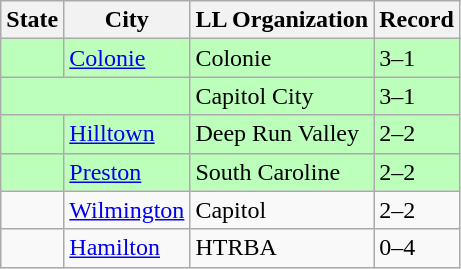<table class="wikitable">
<tr>
<th>State</th>
<th>City</th>
<th>LL Organization</th>
<th>Record</th>
</tr>
<tr bgcolor=#bbffbb>
<td><strong></strong></td>
<td><a href='#'>Colonie</a></td>
<td>Colonie</td>
<td>3–1</td>
</tr>
<tr bgcolor=#bbffbb>
<td colspan="2"><strong></strong></td>
<td>Capitol City</td>
<td>3–1</td>
</tr>
<tr bgcolor=#bbffbb>
<td><strong></strong></td>
<td><a href='#'>Hilltown</a></td>
<td>Deep Run Valley</td>
<td>2–2</td>
</tr>
<tr bgcolor=#bbffbb>
<td><strong></strong></td>
<td><a href='#'>Preston</a></td>
<td>South Caroline</td>
<td>2–2</td>
</tr>
<tr>
<td><strong></strong></td>
<td><a href='#'>Wilmington</a></td>
<td>Capitol</td>
<td>2–2</td>
</tr>
<tr>
<td><strong></strong></td>
<td><a href='#'>Hamilton</a></td>
<td>HTRBA</td>
<td>0–4</td>
</tr>
</table>
